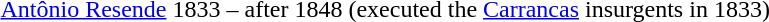<table>
<tr>
<td><a href='#'>Antônio Resende</a></td>
<td>1833 – after 1848 (executed the <a href='#'>Carrancas</a> insurgents in 1833)</td>
</tr>
</table>
